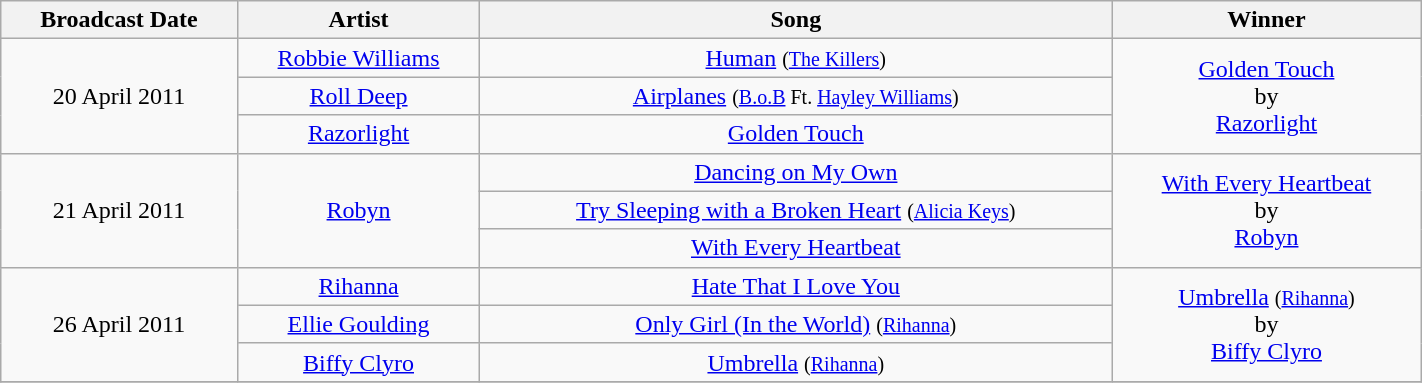<table class="wikitable" style="text-align:center" width=75%>
<tr>
<th>Broadcast Date</th>
<th>Artist</th>
<th>Song</th>
<th>Winner</th>
</tr>
<tr>
<td rowspan="3">20 April 2011</td>
<td><a href='#'>Robbie Williams</a></td>
<td><a href='#'>Human</a> <small>(<a href='#'>The Killers</a>)</small></td>
<td rowspan="3"><a href='#'>Golden Touch</a><br>by<br><a href='#'>Razorlight</a></td>
</tr>
<tr>
<td><a href='#'>Roll Deep</a></td>
<td><a href='#'>Airplanes</a> <small>(<a href='#'>B.o.B</a> Ft. <a href='#'>Hayley Williams</a>)</small></td>
</tr>
<tr>
<td><a href='#'>Razorlight</a></td>
<td><a href='#'>Golden Touch</a></td>
</tr>
<tr>
<td rowspan="3">21 April 2011</td>
<td rowspan="3"><a href='#'>Robyn</a></td>
<td><a href='#'>Dancing on My Own</a></td>
<td rowspan="3"><a href='#'>With Every Heartbeat</a><br>by<br><a href='#'>Robyn</a></td>
</tr>
<tr>
<td><a href='#'>Try Sleeping with a Broken Heart</a> <small>(<a href='#'>Alicia Keys</a>)</small></td>
</tr>
<tr>
<td><a href='#'>With Every Heartbeat</a></td>
</tr>
<tr>
<td rowspan="3">26 April 2011</td>
<td><a href='#'>Rihanna</a></td>
<td><a href='#'>Hate That I Love You</a></td>
<td rowspan="3"><a href='#'>Umbrella</a> <small>(<a href='#'>Rihanna</a>)</small><br>by<br><a href='#'>Biffy Clyro</a></td>
</tr>
<tr>
<td><a href='#'>Ellie Goulding</a></td>
<td><a href='#'>Only Girl (In the World)</a> <small>(<a href='#'>Rihanna</a>)</small></td>
</tr>
<tr>
<td><a href='#'>Biffy Clyro</a></td>
<td><a href='#'>Umbrella</a> <small>(<a href='#'>Rihanna</a>)</small></td>
</tr>
<tr>
</tr>
</table>
